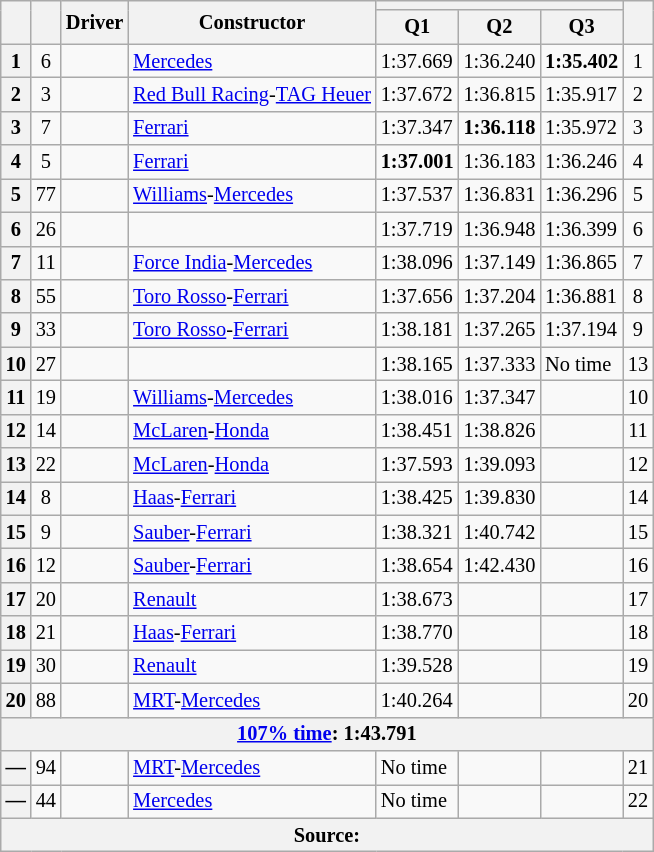<table class="wikitable sortable" style="font-size: 85%;">
<tr>
<th rowspan="2"></th>
<th rowspan="2"></th>
<th rowspan="2">Driver</th>
<th rowspan="2">Constructor</th>
<th colspan="3"></th>
<th rowspan="2"></th>
</tr>
<tr>
<th>Q1</th>
<th>Q2</th>
<th>Q3</th>
</tr>
<tr>
<th>1</th>
<td align="center">6</td>
<td data-sort-value="ROS"></td>
<td><a href='#'>Mercedes</a></td>
<td>1:37.669</td>
<td>1:36.240</td>
<td><strong>1:35.402</strong></td>
<td align="center">1</td>
</tr>
<tr>
<th>2</th>
<td align="center">3</td>
<td data-sort-value="RIC"></td>
<td><a href='#'>Red Bull Racing</a>-<a href='#'>TAG Heuer</a></td>
<td>1:37.672</td>
<td>1:36.815</td>
<td>1:35.917</td>
<td align="center">2</td>
</tr>
<tr>
<th>3</th>
<td align="center">7</td>
<td data-sort-value="RAI"></td>
<td><a href='#'>Ferrari</a></td>
<td>1:37.347</td>
<td><strong>1:36.118</strong></td>
<td>1:35.972</td>
<td align="center">3</td>
</tr>
<tr>
<th>4</th>
<td align="center">5</td>
<td data-sort-value="VET"></td>
<td><a href='#'>Ferrari</a></td>
<td><strong>1:37.001</strong></td>
<td>1:36.183</td>
<td>1:36.246</td>
<td align="center">4</td>
</tr>
<tr>
<th>5</th>
<td align="center">77</td>
<td data-sort-value="BOT"></td>
<td><a href='#'>Williams</a>-<a href='#'>Mercedes</a></td>
<td>1:37.537</td>
<td>1:36.831</td>
<td>1:36.296</td>
<td align="center">5</td>
</tr>
<tr>
<th>6</th>
<td align="center">26</td>
<td data-sort-value="KVY"></td>
<td></td>
<td>1:37.719</td>
<td>1:36.948</td>
<td>1:36.399</td>
<td align="center">6</td>
</tr>
<tr>
<th>7</th>
<td align="center">11</td>
<td data-sort-value="PER"></td>
<td><a href='#'>Force India</a>-<a href='#'>Mercedes</a></td>
<td>1:38.096</td>
<td>1:37.149</td>
<td>1:36.865</td>
<td align="center">7</td>
</tr>
<tr>
<th>8</th>
<td align="center">55</td>
<td data-sort-value="SAI"></td>
<td><a href='#'>Toro Rosso</a>-<a href='#'>Ferrari</a></td>
<td>1:37.656</td>
<td>1:37.204</td>
<td>1:36.881</td>
<td align="center">8</td>
</tr>
<tr>
<th>9</th>
<td align="center">33</td>
<td data-sort-value="VER"></td>
<td><a href='#'>Toro Rosso</a>-<a href='#'>Ferrari</a></td>
<td>1:38.181</td>
<td>1:37.265</td>
<td>1:37.194</td>
<td align="center">9</td>
</tr>
<tr>
<th>10</th>
<td align="center">27</td>
<td data-sort-value="HUL"></td>
<td></td>
<td>1:38.165</td>
<td>1:37.333</td>
<td>No time</td>
<td align="center">13</td>
</tr>
<tr>
<th>11</th>
<td align="center">19</td>
<td data-sort-value="MAS"></td>
<td><a href='#'>Williams</a>-<a href='#'>Mercedes</a></td>
<td>1:38.016</td>
<td>1:37.347</td>
<td></td>
<td align="center">10</td>
</tr>
<tr>
<th>12</th>
<td align="center">14</td>
<td data-sort-value="ALO"></td>
<td><a href='#'>McLaren</a>-<a href='#'>Honda</a></td>
<td>1:38.451</td>
<td>1:38.826</td>
<td></td>
<td align="center">11</td>
</tr>
<tr>
<th>13</th>
<td align="center">22</td>
<td data-sort-value="BUT"></td>
<td><a href='#'>McLaren</a>-<a href='#'>Honda</a></td>
<td>1:37.593</td>
<td>1:39.093</td>
<td></td>
<td align="center">12</td>
</tr>
<tr>
<th>14</th>
<td align="center">8</td>
<td data-sort-value="GRO"></td>
<td><a href='#'>Haas</a>-<a href='#'>Ferrari</a></td>
<td>1:38.425</td>
<td>1:39.830</td>
<td></td>
<td align="center">14</td>
</tr>
<tr>
<th>15</th>
<td align="center">9</td>
<td data-sort-value="ERI"></td>
<td><a href='#'>Sauber</a>-<a href='#'>Ferrari</a></td>
<td>1:38.321</td>
<td>1:40.742</td>
<td></td>
<td align="center">15</td>
</tr>
<tr>
<th>16</th>
<td align="center">12</td>
<td data-sort-value="NAS"></td>
<td><a href='#'>Sauber</a>-<a href='#'>Ferrari</a></td>
<td>1:38.654</td>
<td>1:42.430</td>
<td></td>
<td align="center">16</td>
</tr>
<tr>
<th>17</th>
<td align="center">20</td>
<td data-sort-value="MAG"></td>
<td><a href='#'>Renault</a></td>
<td>1:38.673</td>
<td></td>
<td></td>
<td align="center">17</td>
</tr>
<tr>
<th>18</th>
<td align="center">21</td>
<td data-sort-value="GUT"></td>
<td><a href='#'>Haas</a>-<a href='#'>Ferrari</a></td>
<td>1:38.770</td>
<td></td>
<td></td>
<td align="center">18</td>
</tr>
<tr>
<th>19</th>
<td align="center">30</td>
<td data-sort-value="PAL"></td>
<td><a href='#'>Renault</a></td>
<td>1:39.528</td>
<td></td>
<td></td>
<td align="center">19</td>
</tr>
<tr>
<th>20</th>
<td align="center">88</td>
<td data-sort-value="HAR"></td>
<td><a href='#'>MRT</a>-<a href='#'>Mercedes</a></td>
<td>1:40.264</td>
<td></td>
<td></td>
<td align="center">20</td>
</tr>
<tr>
<th colspan=8><a href='#'>107% time</a>: 1:43.791</th>
</tr>
<tr>
<th>—</th>
<td align="center">94</td>
<td data-sort-value="WEH"></td>
<td><a href='#'>MRT</a>-<a href='#'>Mercedes</a></td>
<td>No time</td>
<td></td>
<td></td>
<td align="center">21</td>
</tr>
<tr>
<th>—</th>
<td align="center">44</td>
<td data-sort-value="HAM"></td>
<td><a href='#'>Mercedes</a></td>
<td>No time</td>
<td></td>
<td></td>
<td align="center">22</td>
</tr>
<tr>
<th colspan=8>Source:</th>
</tr>
</table>
